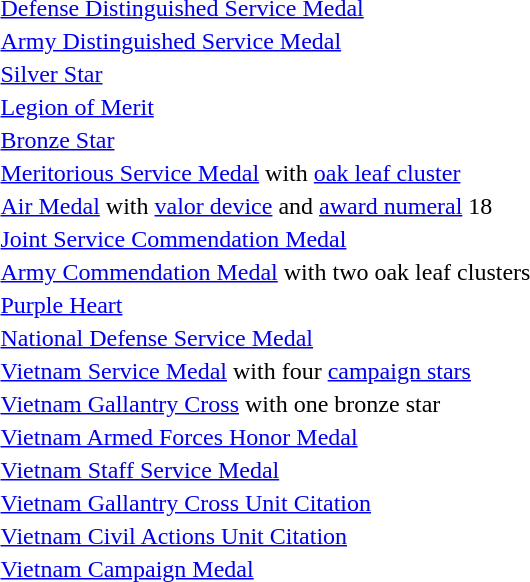<table>
<tr>
<td></td>
<td><a href='#'>Defense Distinguished Service Medal</a></td>
</tr>
<tr>
<td></td>
<td><a href='#'>Army Distinguished Service Medal</a></td>
</tr>
<tr>
<td></td>
<td><a href='#'>Silver Star</a></td>
</tr>
<tr>
<td></td>
<td><a href='#'>Legion of Merit</a></td>
</tr>
<tr>
<td></td>
<td><a href='#'>Bronze Star</a></td>
</tr>
<tr>
<td></td>
<td><a href='#'>Meritorious Service Medal</a> with <a href='#'>oak leaf cluster</a></td>
</tr>
<tr>
<td><span></span><span></span><span></span></td>
<td><a href='#'>Air Medal</a> with <a href='#'>valor device</a> and <a href='#'>award numeral</a> 18</td>
</tr>
<tr>
<td></td>
<td><a href='#'>Joint Service Commendation Medal</a></td>
</tr>
<tr>
<td></td>
<td><a href='#'>Army Commendation Medal</a> with two oak leaf clusters</td>
</tr>
<tr>
<td></td>
<td><a href='#'>Purple Heart</a></td>
</tr>
<tr>
<td></td>
<td><a href='#'>National Defense Service Medal</a></td>
</tr>
<tr>
<td></td>
<td><a href='#'>Vietnam Service Medal</a> with four <a href='#'>campaign stars</a></td>
</tr>
<tr>
<td></td>
<td><a href='#'>Vietnam Gallantry Cross</a> with one bronze star</td>
</tr>
<tr>
<td></td>
<td><a href='#'>Vietnam Armed Forces Honor Medal</a></td>
</tr>
<tr>
<td></td>
<td><a href='#'>Vietnam Staff Service Medal</a></td>
</tr>
<tr>
<td></td>
<td><a href='#'>Vietnam Gallantry Cross Unit Citation</a></td>
</tr>
<tr>
<td></td>
<td><a href='#'>Vietnam Civil Actions Unit Citation</a></td>
</tr>
<tr>
<td></td>
<td><a href='#'>Vietnam Campaign Medal</a></td>
</tr>
</table>
